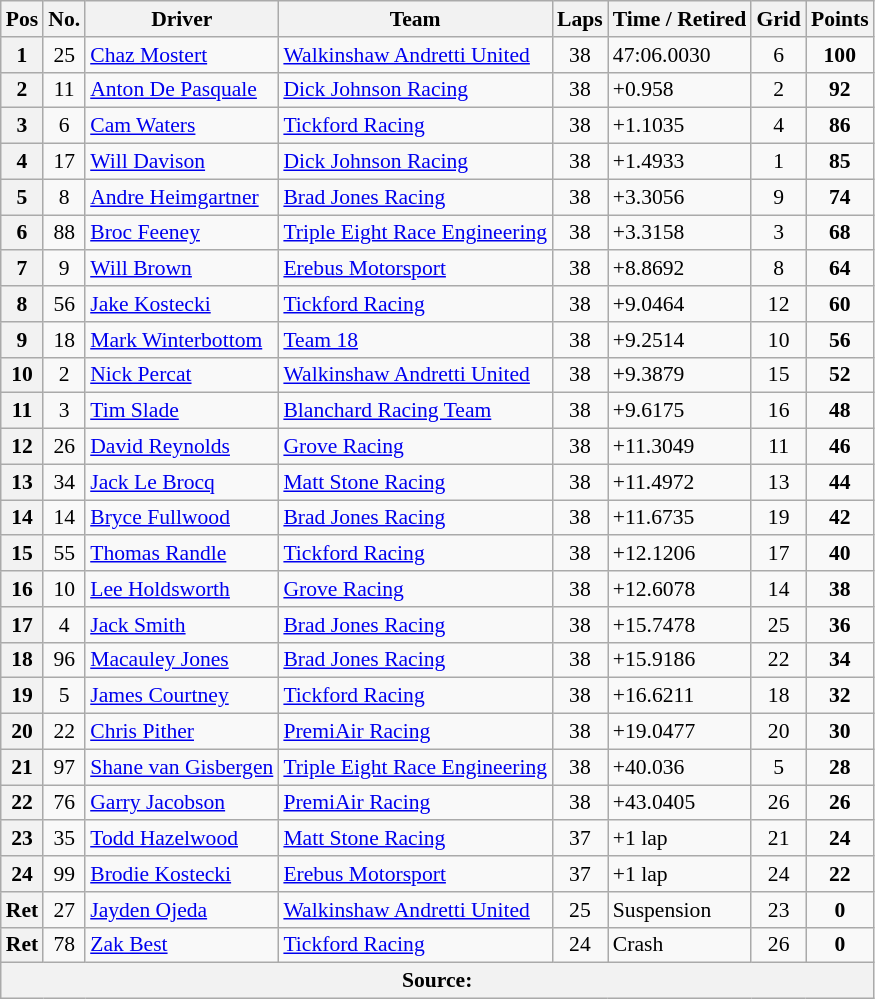<table class="wikitable" style="font-size:90%;">
<tr>
<th>Pos</th>
<th>No.</th>
<th>Driver</th>
<th>Team</th>
<th>Laps</th>
<th>Time / Retired</th>
<th>Grid</th>
<th>Points</th>
</tr>
<tr>
<th>1</th>
<td align="center">25</td>
<td> <a href='#'>Chaz Mostert</a></td>
<td><a href='#'>Walkinshaw Andretti United</a></td>
<td align="center">38</td>
<td>47:06.0030</td>
<td align="center">6</td>
<td align="center"><strong>100</strong></td>
</tr>
<tr>
<th>2</th>
<td align="center">11</td>
<td> <a href='#'>Anton De Pasquale</a></td>
<td><a href='#'>Dick Johnson Racing</a></td>
<td align="center">38</td>
<td>+0.958</td>
<td align="center">2</td>
<td align="center"><strong>92</strong></td>
</tr>
<tr>
<th>3</th>
<td align="center">6</td>
<td> <a href='#'>Cam Waters</a></td>
<td><a href='#'>Tickford Racing</a></td>
<td align="center">38</td>
<td>+1.1035</td>
<td align="center">4</td>
<td align="center"><strong>86</strong></td>
</tr>
<tr>
<th>4</th>
<td align="center">17</td>
<td> <a href='#'>Will Davison</a></td>
<td><a href='#'>Dick Johnson Racing</a></td>
<td align="center">38</td>
<td>+1.4933</td>
<td align="center">1</td>
<td align="center"><strong>85</strong></td>
</tr>
<tr>
<th>5</th>
<td align="center">8</td>
<td> <a href='#'>Andre Heimgartner</a></td>
<td><a href='#'>Brad Jones Racing</a></td>
<td align="center">38</td>
<td>+3.3056</td>
<td align="center">9</td>
<td align="center"><strong>74</strong></td>
</tr>
<tr>
<th>6</th>
<td align="center">88</td>
<td> <a href='#'>Broc Feeney</a></td>
<td><a href='#'>Triple Eight Race Engineering</a></td>
<td align="center">38</td>
<td>+3.3158</td>
<td align="center">3</td>
<td align="center"><strong>68</strong></td>
</tr>
<tr>
<th>7</th>
<td align="center">9</td>
<td> <a href='#'>Will Brown</a></td>
<td><a href='#'>Erebus Motorsport</a></td>
<td align="center">38</td>
<td>+8.8692</td>
<td align="center">8</td>
<td align="center"><strong>64</strong></td>
</tr>
<tr>
<th>8</th>
<td align="center">56</td>
<td> <a href='#'>Jake Kostecki</a></td>
<td><a href='#'>Tickford Racing</a></td>
<td align="center">38</td>
<td>+9.0464</td>
<td align="center">12</td>
<td align="center"><strong>60</strong></td>
</tr>
<tr>
<th>9</th>
<td align="center">18</td>
<td> <a href='#'>Mark Winterbottom</a></td>
<td><a href='#'>Team 18</a></td>
<td align="center">38</td>
<td>+9.2514</td>
<td align="center">10</td>
<td align="center"><strong>56</strong></td>
</tr>
<tr>
<th>10</th>
<td align="center">2</td>
<td> <a href='#'>Nick Percat</a></td>
<td><a href='#'>Walkinshaw Andretti United</a></td>
<td align="center">38</td>
<td>+9.3879</td>
<td align="center">15</td>
<td align="center"><strong>52</strong></td>
</tr>
<tr>
<th>11</th>
<td align="center">3</td>
<td> <a href='#'>Tim Slade</a></td>
<td><a href='#'>Blanchard Racing Team</a></td>
<td align="center">38</td>
<td>+9.6175</td>
<td align="center">16</td>
<td align="center"><strong>48</strong></td>
</tr>
<tr>
<th>12</th>
<td align="center">26</td>
<td> <a href='#'>David Reynolds</a></td>
<td><a href='#'>Grove Racing</a></td>
<td align="center">38</td>
<td>+11.3049</td>
<td align="center">11</td>
<td align="center"><strong>46</strong></td>
</tr>
<tr>
<th>13</th>
<td align="center">34</td>
<td> <a href='#'>Jack Le Brocq</a></td>
<td><a href='#'>Matt Stone Racing</a></td>
<td align="center">38</td>
<td>+11.4972</td>
<td align="center">13</td>
<td align="center"><strong>44</strong></td>
</tr>
<tr>
<th>14</th>
<td align="center">14</td>
<td> <a href='#'>Bryce Fullwood</a></td>
<td><a href='#'>Brad Jones Racing</a></td>
<td align="center">38</td>
<td>+11.6735</td>
<td align="center">19</td>
<td align="center"><strong>42</strong></td>
</tr>
<tr>
<th>15</th>
<td align="center">55</td>
<td> <a href='#'>Thomas Randle</a></td>
<td><a href='#'>Tickford Racing</a></td>
<td align="center">38</td>
<td>+12.1206</td>
<td align="center">17</td>
<td align="center"><strong>40</strong></td>
</tr>
<tr>
<th>16</th>
<td align="center">10</td>
<td> <a href='#'>Lee Holdsworth</a></td>
<td><a href='#'>Grove Racing</a></td>
<td align="center">38</td>
<td>+12.6078</td>
<td align="center">14</td>
<td align="center"><strong>38</strong></td>
</tr>
<tr>
<th>17</th>
<td align="center">4</td>
<td> <a href='#'>Jack Smith</a></td>
<td><a href='#'>Brad Jones Racing</a></td>
<td align="center">38</td>
<td>+15.7478</td>
<td align="center">25</td>
<td align="center"><strong>36</strong></td>
</tr>
<tr>
<th>18</th>
<td align="center">96</td>
<td> <a href='#'>Macauley Jones</a></td>
<td><a href='#'>Brad Jones Racing</a></td>
<td align="center">38</td>
<td>+15.9186</td>
<td align="center">22</td>
<td align="center"><strong>34</strong></td>
</tr>
<tr>
<th>19</th>
<td align="center">5</td>
<td> <a href='#'>James Courtney</a></td>
<td><a href='#'>Tickford Racing</a></td>
<td align="center">38</td>
<td>+16.6211</td>
<td align="center">18</td>
<td align="center"><strong>32</strong></td>
</tr>
<tr>
<th>20</th>
<td align="center">22</td>
<td> <a href='#'>Chris Pither</a></td>
<td><a href='#'>PremiAir Racing</a></td>
<td align="center">38</td>
<td>+19.0477</td>
<td align="center">20</td>
<td align="center"><strong>30</strong></td>
</tr>
<tr>
<th>21</th>
<td align="center">97</td>
<td> <a href='#'>Shane van Gisbergen</a></td>
<td><a href='#'>Triple Eight Race Engineering</a></td>
<td align="center">38</td>
<td>+40.036</td>
<td align="center">5</td>
<td align="center"><strong>28</strong></td>
</tr>
<tr>
<th>22</th>
<td align="center">76</td>
<td> <a href='#'>Garry Jacobson</a></td>
<td><a href='#'>PremiAir Racing</a></td>
<td align="center">38</td>
<td>+43.0405</td>
<td align="center">26</td>
<td align="center"><strong>26</strong></td>
</tr>
<tr>
<th>23</th>
<td align="center">35</td>
<td> <a href='#'>Todd Hazelwood</a></td>
<td><a href='#'>Matt Stone Racing</a></td>
<td align="center">37</td>
<td>+1 lap</td>
<td align="center">21</td>
<td align="center"><strong>24</strong></td>
</tr>
<tr>
<th>24</th>
<td align="center">99</td>
<td> <a href='#'>Brodie Kostecki</a></td>
<td><a href='#'>Erebus Motorsport</a></td>
<td align="center">37</td>
<td>+1 lap</td>
<td align="center">24</td>
<td align="center"><strong>22</strong></td>
</tr>
<tr>
<th>Ret</th>
<td align="center">27</td>
<td> <a href='#'>Jayden Ojeda</a></td>
<td><a href='#'>Walkinshaw Andretti United</a></td>
<td align="center">25</td>
<td>Suspension</td>
<td align="center">23</td>
<td align="center"><strong>0</strong></td>
</tr>
<tr>
<th>Ret</th>
<td align="center">78</td>
<td> <a href='#'>Zak Best</a></td>
<td><a href='#'>Tickford Racing</a></td>
<td align="center">24</td>
<td>Crash</td>
<td align="center">26</td>
<td align="center"><strong>0</strong></td>
</tr>
<tr>
<th colspan=9>Source:</th>
</tr>
</table>
